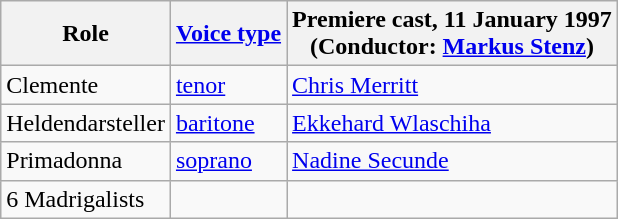<table class="wikitable">
<tr>
<th>Role</th>
<th><a href='#'>Voice type</a></th>
<th>Premiere cast, 11 January 1997<br>(Conductor: <a href='#'>Markus Stenz</a>)</th>
</tr>
<tr>
<td>Clemente</td>
<td><a href='#'>tenor</a></td>
<td><a href='#'>Chris Merritt</a></td>
</tr>
<tr>
<td>Heldendarsteller</td>
<td><a href='#'>baritone</a></td>
<td><a href='#'>Ekkehard Wlaschiha</a></td>
</tr>
<tr>
<td>Primadonna</td>
<td><a href='#'>soprano</a></td>
<td><a href='#'>Nadine Secunde</a></td>
</tr>
<tr>
<td>6 Madrigalists</td>
<td></td>
<td></td>
</tr>
</table>
